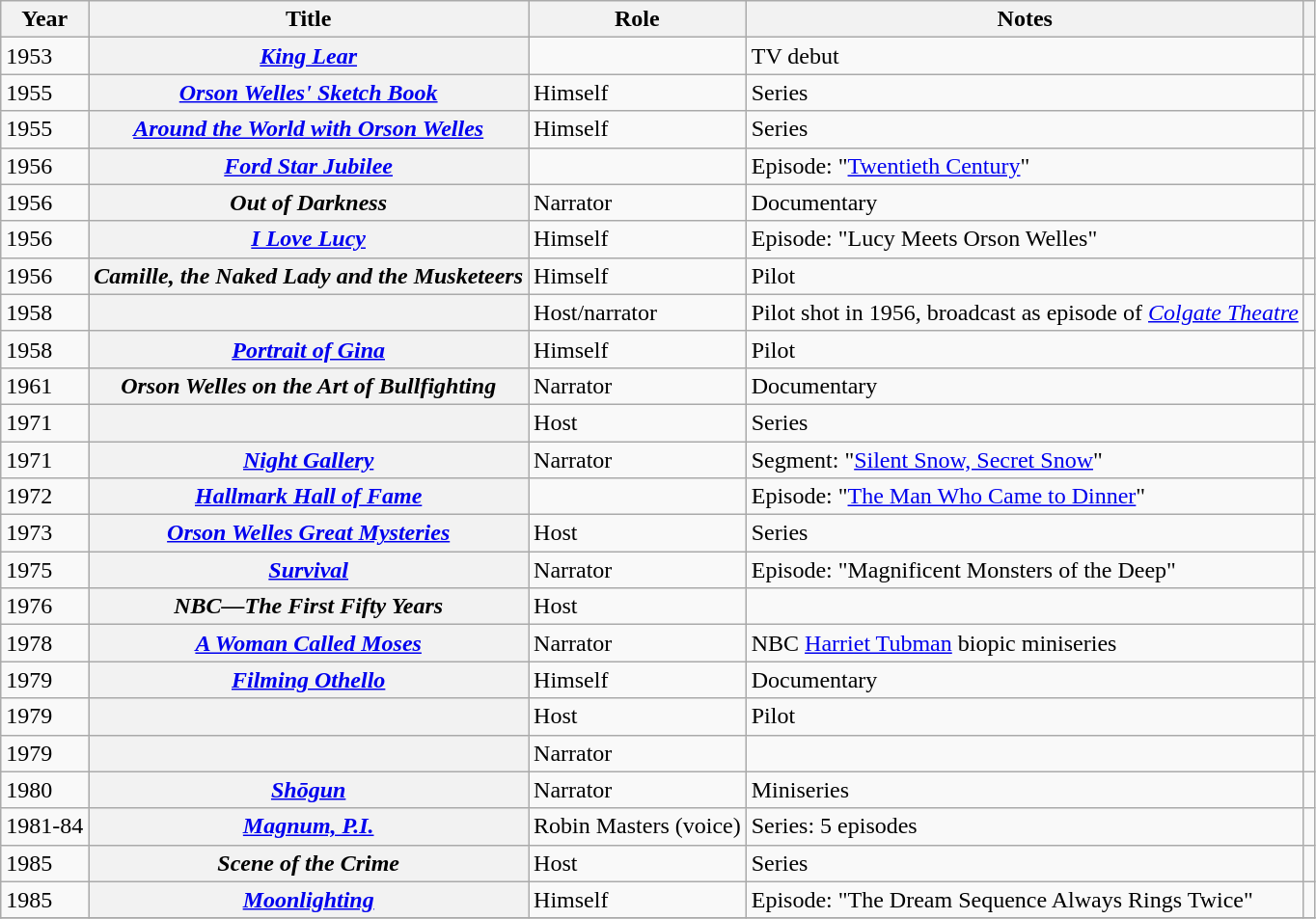<table class="wikitable plainrowheaders sortable">
<tr>
<th scope="col">Year</th>
<th scope="col">Title</th>
<th scope="col">Role</th>
<th scope="col" class="unsortable">Notes</th>
<th scope="col" class="unsortable"></th>
</tr>
<tr>
<td>1953</td>
<th scope=row><em><a href='#'>King Lear</a></em></th>
<td></td>
<td>TV debut</td>
<td style="text-align:center;"></td>
</tr>
<tr>
<td>1955</td>
<th scope=row><em><a href='#'>Orson Welles' Sketch Book</a></em></th>
<td>Himself</td>
<td>Series</td>
<td style="text-align:center;"></td>
</tr>
<tr>
<td>1955</td>
<th scope=row><em><a href='#'>Around the World with Orson Welles</a></em></th>
<td>Himself</td>
<td>Series</td>
<td style="text-align:center;"></td>
</tr>
<tr>
<td>1956</td>
<th scope=row><em><a href='#'>Ford Star Jubilee</a></em></th>
<td></td>
<td>Episode: "<a href='#'>Twentieth Century</a>"</td>
<td style="text-align:center;"></td>
</tr>
<tr>
<td>1956</td>
<th scope=row><em>Out of Darkness</em></th>
<td>Narrator</td>
<td>Documentary</td>
<td style="text-align:center;"></td>
</tr>
<tr>
<td>1956</td>
<th scope=row><em><a href='#'>I Love Lucy</a></em></th>
<td>Himself</td>
<td>Episode: "Lucy Meets Orson Welles"</td>
<td style="text-align:center;"></td>
</tr>
<tr>
<td>1956</td>
<th scope=row><em>Camille, the Naked Lady and the Musketeers</em></th>
<td>Himself</td>
<td>Pilot</td>
<td style="text-align:center;"></td>
</tr>
<tr>
<td>1958</td>
<th scope=row><em></em></th>
<td>Host/narrator</td>
<td>Pilot shot in 1956, broadcast as episode of <em><a href='#'>Colgate Theatre</a></em></td>
<td style="text-align:center;"></td>
</tr>
<tr>
<td>1958</td>
<th scope=row><em><a href='#'>Portrait of Gina</a></em></th>
<td>Himself</td>
<td>Pilot</td>
<td style="text-align:center;"></td>
</tr>
<tr>
<td>1961</td>
<th scope=row><em>Orson Welles on the Art of Bullfighting</em></th>
<td>Narrator</td>
<td>Documentary</td>
<td style="text-align:center;"></td>
</tr>
<tr>
<td>1971</td>
<th scope=row><em></em></th>
<td>Host</td>
<td>Series</td>
<td style="text-align:center;"></td>
</tr>
<tr>
<td>1971</td>
<th scope=row><em><a href='#'>Night Gallery</a></em></th>
<td>Narrator</td>
<td>Segment: "<a href='#'>Silent Snow, Secret Snow</a>"</td>
<td style="text-align:center;"></td>
</tr>
<tr>
<td>1972</td>
<th scope=row><em><a href='#'>Hallmark Hall of Fame</a></em></th>
<td></td>
<td>Episode: "<a href='#'>The Man Who Came to Dinner</a>"</td>
<td style="text-align:center;"></td>
</tr>
<tr>
<td>1973</td>
<th scope=row><em><a href='#'>Orson Welles Great Mysteries</a></em></th>
<td>Host</td>
<td>Series</td>
<td style="text-align:center;"></td>
</tr>
<tr>
<td>1975</td>
<th scope=row><em><a href='#'>Survival</a></em></th>
<td>Narrator</td>
<td>Episode: "Magnificent Monsters of the Deep"</td>
<td style="text-align:center;"></td>
</tr>
<tr>
<td>1976</td>
<th scope=row><em>NBC—The First Fifty Years</em></th>
<td>Host</td>
<td></td>
<td style="text-align:center;"></td>
</tr>
<tr>
<td>1978</td>
<th scope=row><em><a href='#'>A Woman Called Moses</a></em></th>
<td>Narrator</td>
<td>NBC <a href='#'>Harriet Tubman</a> biopic miniseries</td>
<td style="text-align:center;"></td>
</tr>
<tr>
<td>1979</td>
<th scope=row><em><a href='#'>Filming Othello</a></em></th>
<td>Himself</td>
<td>Documentary</td>
<td style="text-align:center;"></td>
</tr>
<tr>
<td>1979</td>
<th scope=row><em></em></th>
<td>Host</td>
<td>Pilot</td>
<td style="text-align:center;"></td>
</tr>
<tr>
<td>1979</td>
<th scope=row><em></em></th>
<td>Narrator</td>
<td></td>
<td style="text-align:center;"></td>
</tr>
<tr>
<td>1980</td>
<th scope=row><em><a href='#'>Shōgun</a></em></th>
<td>Narrator</td>
<td>Miniseries</td>
<td style="text-align:center;"></td>
</tr>
<tr>
<td>1981-84</td>
<th scope=row><em><a href='#'>Magnum, P.I.</a></em></th>
<td>Robin Masters (voice)</td>
<td>Series: 5 episodes</td>
<td style="text-align:center;"></td>
</tr>
<tr>
<td>1985</td>
<th scope=row><em>Scene of the Crime</em></th>
<td>Host</td>
<td>Series</td>
<td style="text-align:center;"></td>
</tr>
<tr>
<td>1985</td>
<th scope=row><em><a href='#'>Moonlighting</a></em></th>
<td>Himself</td>
<td>Episode: "The Dream Sequence Always Rings Twice"</td>
<td style="text-align:center;"></td>
</tr>
<tr>
</tr>
</table>
